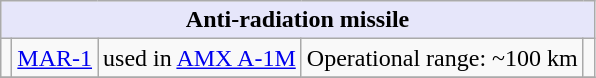<table class="wikitable">
<tr>
<th style="align: center; background: lavender;" colspan="8"><strong>Anti-radiation missile</strong></th>
</tr>
<tr>
<td></td>
<td><a href='#'>MAR-1</a></td>
<td>used in <a href='#'>AMX A-1M</a></td>
<td>Operational range: ~100 km</td>
<td></td>
</tr>
<tr>
</tr>
</table>
